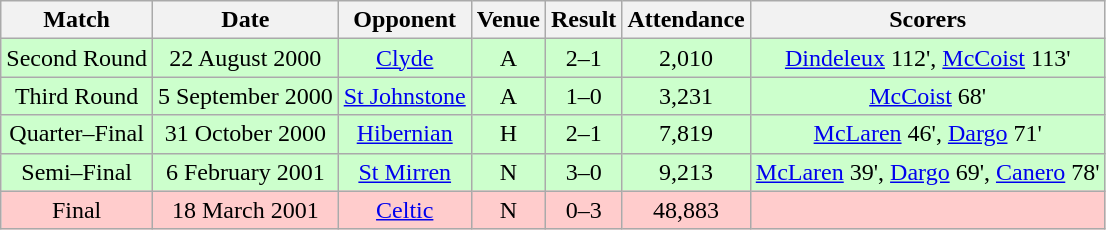<table class="wikitable" style="font-size:100%; text-align:center">
<tr>
<th>Match</th>
<th>Date</th>
<th>Opponent</th>
<th>Venue</th>
<th>Result</th>
<th>Attendance</th>
<th>Scorers</th>
</tr>
<tr style="background: #CCFFCC;">
<td>Second Round</td>
<td>22 August 2000</td>
<td><a href='#'>Clyde</a></td>
<td>A</td>
<td>2–1</td>
<td>2,010</td>
<td><a href='#'>Dindeleux</a> 112', <a href='#'>McCoist</a> 113'</td>
</tr>
<tr style="background: #CCFFCC;">
<td>Third Round</td>
<td>5 September 2000</td>
<td><a href='#'>St Johnstone</a></td>
<td>A</td>
<td>1–0</td>
<td>3,231</td>
<td><a href='#'>McCoist</a> 68'</td>
</tr>
<tr style="background: #CCFFCC;">
<td>Quarter–Final</td>
<td>31 October 2000</td>
<td><a href='#'>Hibernian</a></td>
<td>H</td>
<td>2–1</td>
<td>7,819</td>
<td><a href='#'>McLaren</a> 46', <a href='#'>Dargo</a> 71'</td>
</tr>
<tr style="background: #CCFFCC;">
<td>Semi–Final</td>
<td>6 February 2001</td>
<td><a href='#'>St Mirren</a></td>
<td>N</td>
<td>3–0</td>
<td>9,213</td>
<td><a href='#'>McLaren</a> 39', <a href='#'>Dargo</a> 69', <a href='#'>Canero</a> 78'</td>
</tr>
<tr style="background: #FFCCCC;">
<td>Final</td>
<td>18 March 2001</td>
<td><a href='#'>Celtic</a></td>
<td>N</td>
<td>0–3</td>
<td>48,883</td>
<td></td>
</tr>
</table>
